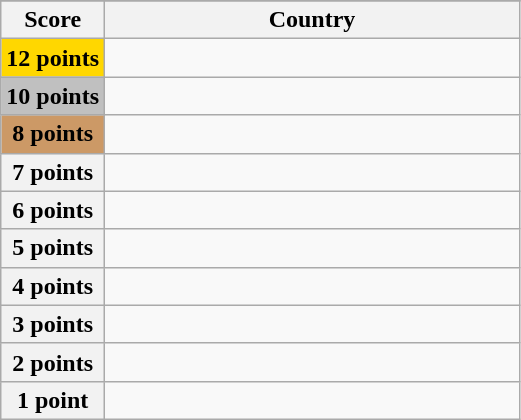<table class="wikitable">
<tr>
</tr>
<tr>
<th scope="col" width="20%">Score</th>
<th scope="col">Country</th>
</tr>
<tr>
<th scope="row" style="background:gold">12 points</th>
<td></td>
</tr>
<tr>
<th scope="row" style="background:silver">10 points</th>
<td></td>
</tr>
<tr>
<th scope="row" style="background:#CC9966">8 points</th>
<td></td>
</tr>
<tr>
<th scope="row">7 points</th>
<td></td>
</tr>
<tr>
<th scope="row">6 points</th>
<td></td>
</tr>
<tr>
<th scope="row">5 points</th>
<td></td>
</tr>
<tr>
<th scope="row">4 points</th>
<td></td>
</tr>
<tr>
<th scope="row">3 points</th>
<td></td>
</tr>
<tr>
<th scope="row">2 points</th>
<td></td>
</tr>
<tr>
<th scope="row">1 point</th>
<td></td>
</tr>
</table>
